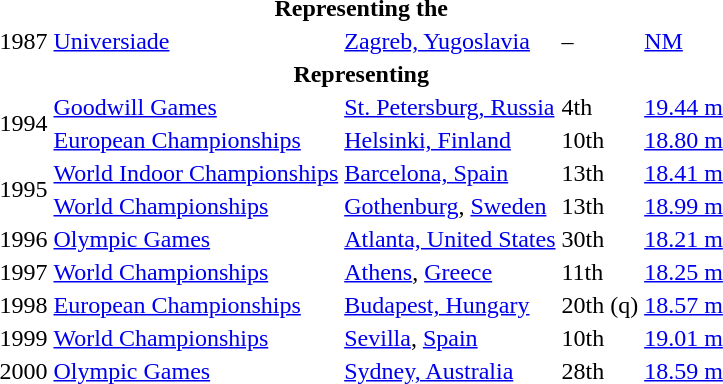<table>
<tr>
<th colspan="5">Representing the </th>
</tr>
<tr>
<td>1987</td>
<td><a href='#'>Universiade</a></td>
<td><a href='#'>Zagreb, Yugoslavia</a></td>
<td>–</td>
<td><a href='#'>NM</a></td>
</tr>
<tr>
<th colspan="5">Representing </th>
</tr>
<tr>
<td rowspan=2>1994</td>
<td><a href='#'>Goodwill Games</a></td>
<td><a href='#'>St. Petersburg, Russia</a></td>
<td>4th</td>
<td><a href='#'>19.44 m</a></td>
</tr>
<tr>
<td><a href='#'>European Championships</a></td>
<td><a href='#'>Helsinki, Finland</a></td>
<td>10th</td>
<td><a href='#'>18.80 m</a></td>
</tr>
<tr>
<td rowspan=2>1995</td>
<td><a href='#'>World Indoor Championships</a></td>
<td><a href='#'>Barcelona, Spain</a></td>
<td>13th</td>
<td><a href='#'>18.41 m</a></td>
</tr>
<tr>
<td><a href='#'>World Championships</a></td>
<td><a href='#'>Gothenburg</a>, <a href='#'>Sweden</a></td>
<td>13th</td>
<td><a href='#'>18.99 m</a></td>
</tr>
<tr>
<td>1996</td>
<td><a href='#'>Olympic Games</a></td>
<td><a href='#'>Atlanta, United States</a></td>
<td>30th</td>
<td><a href='#'>18.21 m</a></td>
</tr>
<tr>
<td>1997</td>
<td><a href='#'>World Championships</a></td>
<td><a href='#'>Athens</a>, <a href='#'>Greece</a></td>
<td>11th</td>
<td><a href='#'>18.25 m</a></td>
</tr>
<tr>
<td>1998</td>
<td><a href='#'>European Championships</a></td>
<td><a href='#'>Budapest, Hungary</a></td>
<td>20th (q)</td>
<td><a href='#'>18.57 m</a></td>
</tr>
<tr>
<td>1999</td>
<td><a href='#'>World Championships</a></td>
<td><a href='#'>Sevilla</a>, <a href='#'>Spain</a></td>
<td>10th</td>
<td><a href='#'>19.01 m</a></td>
</tr>
<tr>
<td>2000</td>
<td><a href='#'>Olympic Games</a></td>
<td><a href='#'>Sydney, Australia</a></td>
<td>28th</td>
<td><a href='#'>18.59 m</a></td>
</tr>
</table>
